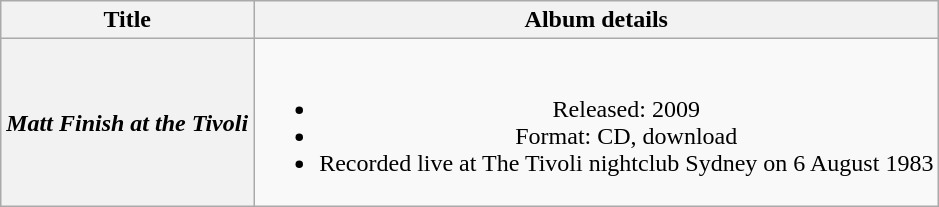<table class="wikitable plainrowheaders" style="text-align:center">
<tr>
<th>Title</th>
<th>Album details</th>
</tr>
<tr>
<th scope="row"><em>Matt Finish at the Tivoli</em></th>
<td><br><ul><li>Released: 2009</li><li>Format: CD, download</li><li>Recorded live at The Tivoli nightclub Sydney on 6 August 1983</li></ul></td>
</tr>
</table>
